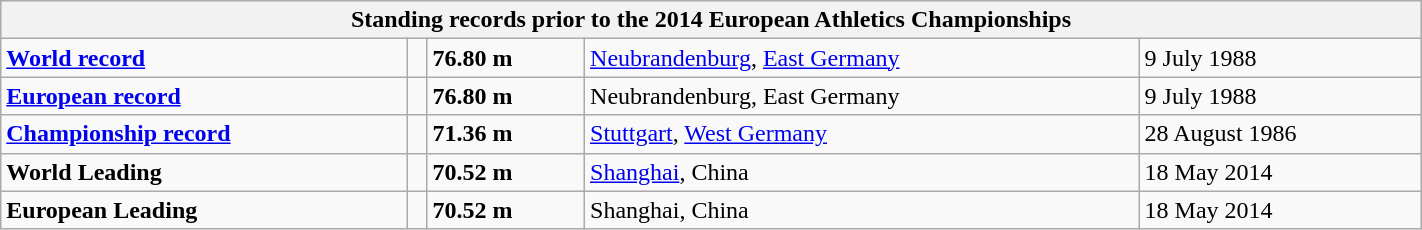<table class="wikitable" width=75%>
<tr>
<th colspan="5">Standing records prior to the 2014 European Athletics Championships</th>
</tr>
<tr>
<td><strong><a href='#'>World record</a></strong></td>
<td></td>
<td><strong>76.80 m</strong></td>
<td><a href='#'>Neubrandenburg</a>, <a href='#'>East Germany</a></td>
<td>9 July 1988</td>
</tr>
<tr>
<td><strong><a href='#'>European record</a></strong></td>
<td></td>
<td><strong>76.80 m</strong></td>
<td>Neubrandenburg, East Germany</td>
<td>9 July 1988</td>
</tr>
<tr>
<td><strong><a href='#'>Championship record</a></strong></td>
<td></td>
<td><strong>71.36 m</strong></td>
<td><a href='#'>Stuttgart</a>, <a href='#'>West Germany</a></td>
<td>28 August 1986</td>
</tr>
<tr>
<td><strong>World Leading</strong></td>
<td></td>
<td><strong>70.52 m</strong></td>
<td><a href='#'>Shanghai</a>, China</td>
<td>18 May 2014</td>
</tr>
<tr>
<td><strong>European Leading</strong></td>
<td></td>
<td><strong>70.52 m</strong></td>
<td>Shanghai, China</td>
<td>18 May 2014</td>
</tr>
</table>
